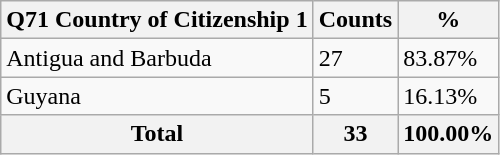<table class="wikitable sortable">
<tr>
<th>Q71 Country of Citizenship 1</th>
<th>Counts</th>
<th>%</th>
</tr>
<tr>
<td>Antigua and Barbuda</td>
<td>27</td>
<td>83.87%</td>
</tr>
<tr>
<td>Guyana</td>
<td>5</td>
<td>16.13%</td>
</tr>
<tr>
<th>Total</th>
<th>33</th>
<th>100.00%</th>
</tr>
</table>
